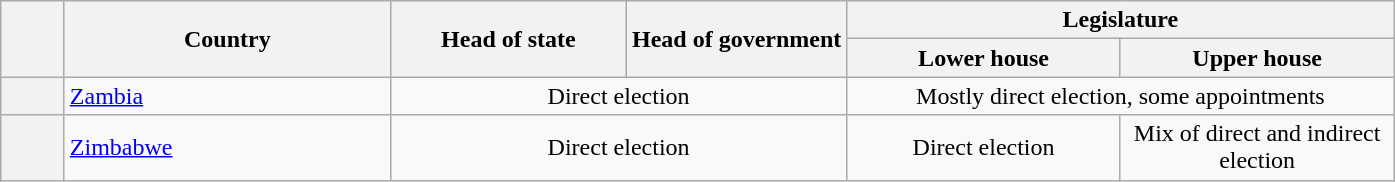<table class="wikitable" style="text-align:center">
<tr>
<th width=35 rowspan=2></th>
<th width=210 rowspan=2>Country</th>
<th width=150 rowspan=2>Head of state</th>
<th rowspan="2">Head of government</th>
<th colspan=2>Legislature</th>
</tr>
<tr>
<th width=175>Lower house</th>
<th width=175>Upper house</th>
</tr>
<tr>
<th></th>
<td style="text-align:left"><a href='#'>Zambia</a></td>
<td colspan="2">Direct election</td>
<td colspan="2">Mostly direct election, some appointments</td>
</tr>
<tr>
<th></th>
<td style="text-align:left"><a href='#'>Zimbabwe</a></td>
<td colspan="2">Direct election</td>
<td>Direct election</td>
<td>Mix of direct and indirect election</td>
</tr>
</table>
